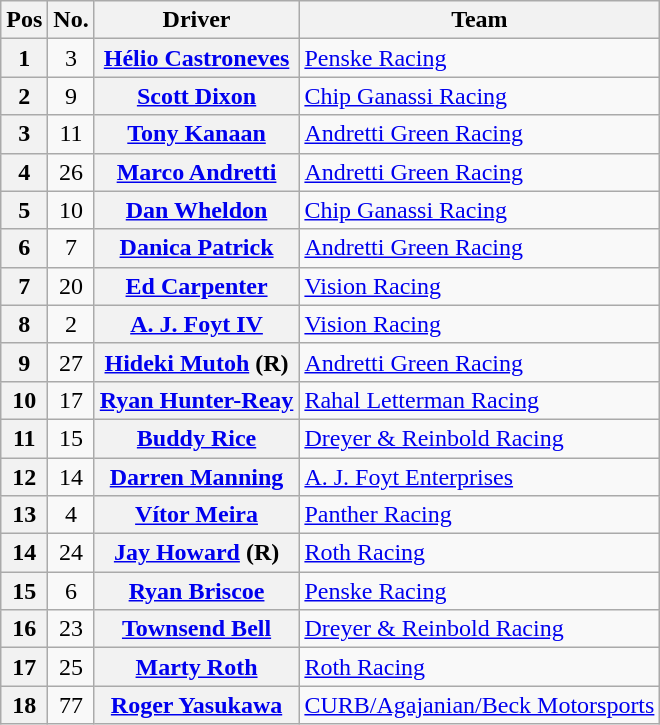<table class="wikitable plainrowheaders">
<tr>
<th scope="col">Pos</th>
<th scope="col">No.</th>
<th scope="col">Driver</th>
<th scope="col">Team</th>
</tr>
<tr>
<th>1</th>
<td style="text-align:center">3</td>
<th scope="row"> <a href='#'>Hélio Castroneves</a></th>
<td><a href='#'>Penske Racing</a></td>
</tr>
<tr>
<th>2</th>
<td style="text-align:center">9</td>
<th scope="row"> <a href='#'>Scott Dixon</a></th>
<td><a href='#'>Chip Ganassi Racing</a></td>
</tr>
<tr>
<th>3</th>
<td style="text-align:center">11</td>
<th scope="row"> <a href='#'>Tony Kanaan</a></th>
<td><a href='#'>Andretti Green Racing</a></td>
</tr>
<tr>
<th>4</th>
<td style="text-align:center">26</td>
<th scope="row"> <a href='#'>Marco Andretti</a></th>
<td><a href='#'>Andretti Green Racing</a></td>
</tr>
<tr>
<th>5</th>
<td style="text-align:center">10</td>
<th scope="row"> <a href='#'>Dan Wheldon</a></th>
<td><a href='#'>Chip Ganassi Racing</a></td>
</tr>
<tr>
<th>6</th>
<td style="text-align:center">7</td>
<th scope="row"> <a href='#'>Danica Patrick</a></th>
<td><a href='#'>Andretti Green Racing</a></td>
</tr>
<tr>
<th>7</th>
<td style="text-align:center">20</td>
<th scope="row"> <a href='#'>Ed Carpenter</a></th>
<td><a href='#'>Vision Racing</a></td>
</tr>
<tr>
<th>8</th>
<td style="text-align:center">2</td>
<th scope="row"> <a href='#'>A. J. Foyt IV</a></th>
<td><a href='#'>Vision Racing</a></td>
</tr>
<tr>
<th>9</th>
<td style="text-align:center">27</td>
<th scope="row"> <a href='#'>Hideki Mutoh</a> (R)</th>
<td><a href='#'>Andretti Green Racing</a></td>
</tr>
<tr>
<th>10</th>
<td style="text-align:center">17</td>
<th scope="row"> <a href='#'>Ryan Hunter-Reay</a></th>
<td><a href='#'>Rahal Letterman Racing</a></td>
</tr>
<tr>
<th>11</th>
<td style="text-align:center">15</td>
<th scope="row"> <a href='#'>Buddy Rice</a></th>
<td><a href='#'>Dreyer & Reinbold Racing</a></td>
</tr>
<tr>
<th>12</th>
<td style="text-align:center">14</td>
<th scope="row"> <a href='#'>Darren Manning</a></th>
<td><a href='#'>A. J. Foyt Enterprises</a></td>
</tr>
<tr>
<th>13</th>
<td style="text-align:center">4</td>
<th scope="row"> <a href='#'>Vítor Meira</a></th>
<td><a href='#'>Panther Racing</a></td>
</tr>
<tr>
<th>14</th>
<td style="text-align:center">24</td>
<th scope="row"> <a href='#'>Jay Howard</a> (R)</th>
<td><a href='#'>Roth Racing</a></td>
</tr>
<tr>
<th>15</th>
<td style="text-align:center">6</td>
<th scope="row"> <a href='#'>Ryan Briscoe</a></th>
<td><a href='#'>Penske Racing</a></td>
</tr>
<tr>
<th>16</th>
<td style="text-align:center">23</td>
<th scope="row"> <a href='#'>Townsend Bell</a></th>
<td><a href='#'>Dreyer & Reinbold Racing</a></td>
</tr>
<tr>
<th>17</th>
<td style="text-align:center">25</td>
<th scope="row"> <a href='#'>Marty Roth</a></th>
<td><a href='#'>Roth Racing</a></td>
</tr>
<tr>
<th>18</th>
<td style="text-align:center">77</td>
<th scope="row"> <a href='#'>Roger Yasukawa</a></th>
<td><a href='#'>CURB/Agajanian/Beck Motorsports</a></td>
</tr>
</table>
